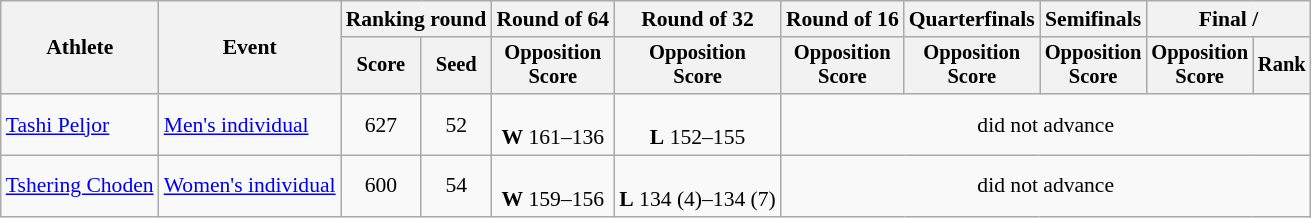<table class="wikitable" style="font-size:90%">
<tr>
<th rowspan="2">Athlete</th>
<th rowspan="2">Event</th>
<th colspan="2">Ranking round</th>
<th>Round of 64</th>
<th>Round of 32</th>
<th>Round of 16</th>
<th>Quarterfinals</th>
<th>Semifinals</th>
<th colspan="2">Final / </th>
</tr>
<tr style="font-size:95%">
<th>Score</th>
<th>Seed</th>
<th>Opposition<br>Score</th>
<th>Opposition<br>Score</th>
<th>Opposition<br>Score</th>
<th>Opposition<br>Score</th>
<th>Opposition<br>Score</th>
<th>Opposition<br>Score</th>
<th>Rank</th>
</tr>
<tr align=center>
<td align=left><a href='#'>Tashi Peljor</a></td>
<td align=left><a href='#'>Men's individual</a></td>
<td>627</td>
<td>52</td>
<td><br><strong>W</strong> 161–136</td>
<td><br><strong>L</strong> 152–155</td>
<td colspan=5>did not advance</td>
</tr>
<tr align=center>
<td align=left><a href='#'>Tshering Choden</a></td>
<td align=left><a href='#'>Women's individual</a></td>
<td>600</td>
<td>54</td>
<td><br><strong>W</strong> 159–156</td>
<td><br><strong>L</strong> 134 (4)–134 (7)</td>
<td colspan=5>did not advance</td>
</tr>
</table>
